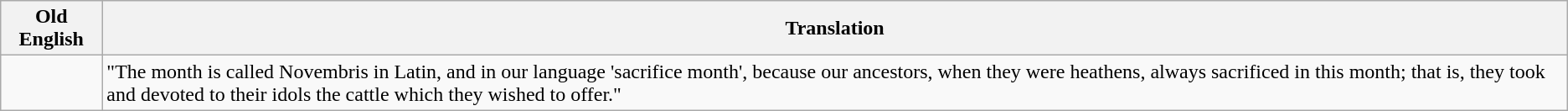<table class="wikitable">
<tr>
<th>Old English</th>
<th>Translation</th>
</tr>
<tr>
<td></td>
<td>"The month is called Novembris in Latin, and in our language 'sacrifice month', because our ancestors, when they were heathens, always sacrificed in this month; that is, they took and devoted to their idols the cattle which they wished to offer."</td>
</tr>
</table>
